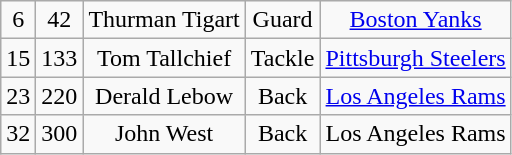<table class="wikitable" style="text-align:center">
<tr>
<td>6</td>
<td>42</td>
<td>Thurman Tigart</td>
<td>Guard</td>
<td><a href='#'>Boston Yanks</a></td>
</tr>
<tr>
<td>15</td>
<td>133</td>
<td>Tom Tallchief</td>
<td>Tackle</td>
<td><a href='#'>Pittsburgh Steelers</a></td>
</tr>
<tr>
<td>23</td>
<td>220</td>
<td>Derald Lebow</td>
<td>Back</td>
<td><a href='#'>Los Angeles Rams</a></td>
</tr>
<tr>
<td>32</td>
<td>300</td>
<td>John West</td>
<td>Back</td>
<td>Los Angeles Rams</td>
</tr>
</table>
